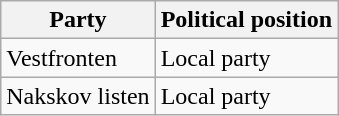<table class="wikitable mw-collapsible mw-collapsed">
<tr>
<th>Party</th>
<th>Political position</th>
</tr>
<tr>
<td>Vestfronten</td>
<td>Local party</td>
</tr>
<tr>
<td>Nakskov listen</td>
<td>Local party</td>
</tr>
</table>
